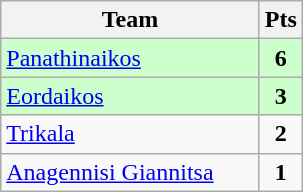<table class="wikitable" style="text-align: center;">
<tr>
<th width=165>Team</th>
<th width=20>Pts</th>
</tr>
<tr bgcolor="#ccffcc">
<td align=left><a href='#'>Panathinaikos</a></td>
<td><strong>6</strong></td>
</tr>
<tr bgcolor="#ccffcc">
<td align=left><a href='#'>Eordaikos</a></td>
<td><strong>3</strong></td>
</tr>
<tr>
<td align=left><a href='#'>Trikala</a></td>
<td><strong>2</strong></td>
</tr>
<tr>
<td align=left><a href='#'>Anagennisi Giannitsa</a></td>
<td><strong>1</strong></td>
</tr>
</table>
